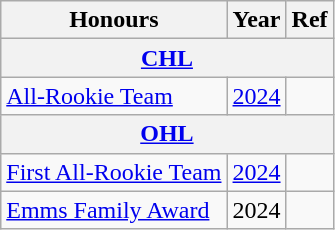<table class="wikitable">
<tr>
<th>Honours</th>
<th>Year</th>
<th>Ref</th>
</tr>
<tr>
<th colspan="3"><a href='#'>CHL</a></th>
</tr>
<tr>
<td><a href='#'>All-Rookie Team</a></td>
<td><a href='#'>2024</a></td>
<td></td>
</tr>
<tr>
<th colspan="3"><a href='#'>OHL</a></th>
</tr>
<tr>
<td><a href='#'>First All-Rookie Team</a></td>
<td><a href='#'>2024</a></td>
<td></td>
</tr>
<tr>
<td><a href='#'>Emms Family Award</a></td>
<td>2024</td>
<td></td>
</tr>
</table>
